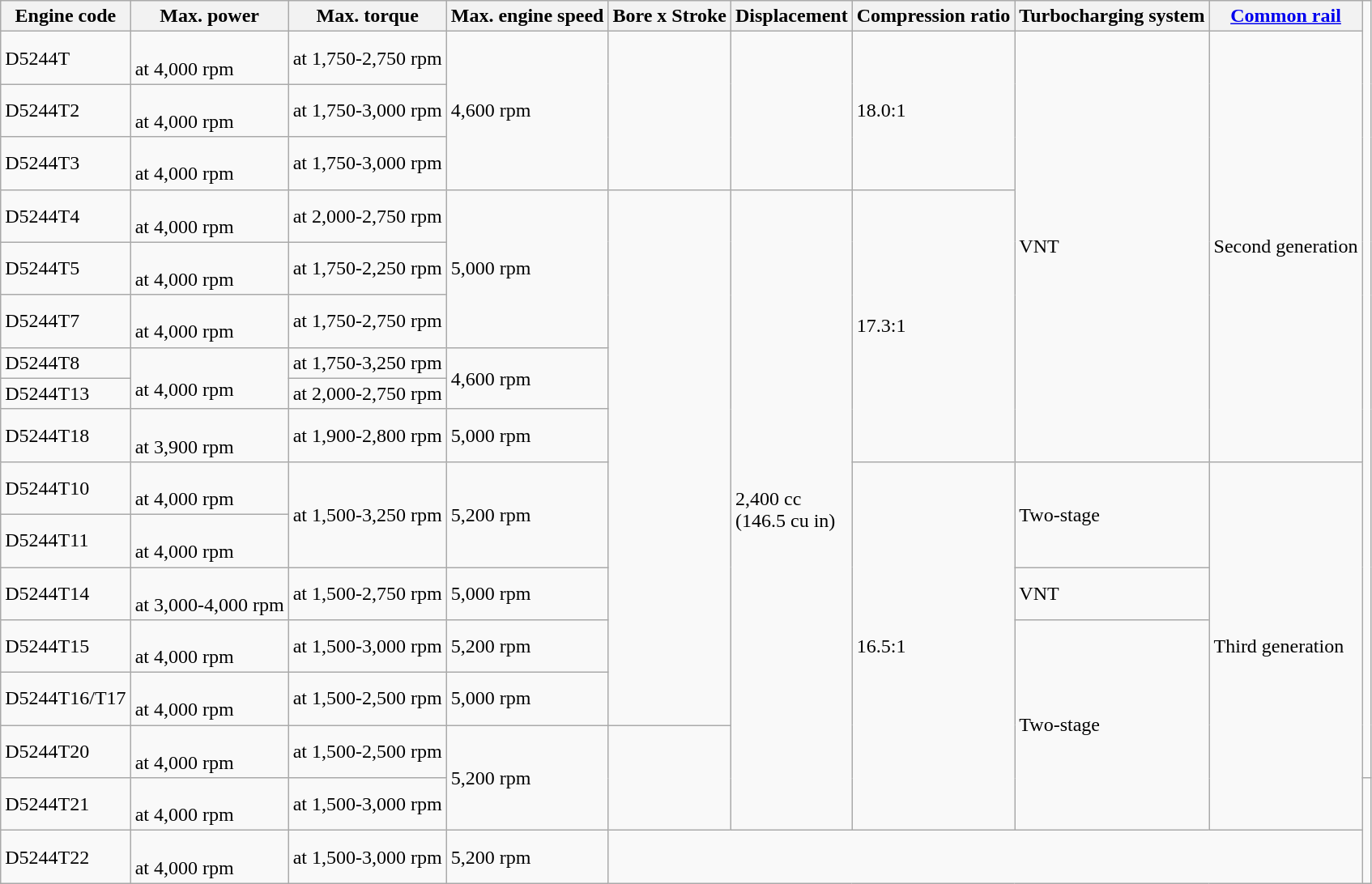<table class="wikitable">
<tr>
<th>Engine code</th>
<th>Max. power</th>
<th>Max. torque</th>
<th>Max. engine speed</th>
<th>Bore x Stroke</th>
<th>Displacement</th>
<th>Compression ratio</th>
<th>Turbocharging system</th>
<th><a href='#'>Common rail</a></th>
</tr>
<tr>
<td>D5244T</td>
<td><br>at 4,000 rpm</td>
<td> at 1,750-2,750 rpm</td>
<td rowspan="3">4,600 rpm</td>
<td rowspan="3"></td>
<td rowspan="3"></td>
<td rowspan="3">18.0:1</td>
<td rowspan="9">VNT</td>
<td rowspan="9">Second generation </td>
</tr>
<tr>
<td>D5244T2</td>
<td><br>at 4,000 rpm</td>
<td> at 1,750-3,000 rpm</td>
</tr>
<tr>
<td>D5244T3</td>
<td><br>at 4,000 rpm</td>
<td> at 1,750-3,000 rpm</td>
</tr>
<tr>
<td>D5244T4</td>
<td><br>at 4,000 rpm</td>
<td> at 2,000-2,750 rpm</td>
<td rowspan="3">5,000 rpm</td>
<td rowspan="11"></td>
<td rowspan="13">2,400 cc<br>(146.5 cu in)</td>
<td rowspan="6">17.3:1</td>
</tr>
<tr>
<td>D5244T5</td>
<td><br>at 4,000 rpm</td>
<td> at 1,750-2,250 rpm</td>
</tr>
<tr>
<td>D5244T7</td>
<td><br>at 4,000 rpm</td>
<td> at 1,750-2,750 rpm</td>
</tr>
<tr>
<td>D5244T8</td>
<td rowspan=2><br>at 4,000 rpm</td>
<td> at 1,750-3,250 rpm</td>
<td rowspan="2">4,600 rpm</td>
</tr>
<tr>
<td>D5244T13</td>
<td> at 2,000-2,750 rpm</td>
</tr>
<tr>
<td>D5244T18</td>
<td><br>at 3,900 rpm</td>
<td> at 1,900-2,800 rpm</td>
<td>5,000 rpm</td>
</tr>
<tr>
<td>D5244T10</td>
<td><br>at 4,000 rpm</td>
<td rowspan=2> at 1,500-3,250 rpm</td>
<td rowspan=2>5,200 rpm</td>
<td rowspan=7>16.5:1</td>
<td rowspan=2>Two-stage</td>
<td rowspan=7>Third generation </td>
</tr>
<tr>
<td>D5244T11</td>
<td><br>at 4,000 rpm</td>
</tr>
<tr>
<td>D5244T14</td>
<td><br>at 3,000-4,000 rpm</td>
<td> at 1,500-2,750 rpm</td>
<td>5,000 rpm</td>
<td>VNT</td>
</tr>
<tr>
<td>D5244T15</td>
<td><br>at 4,000 rpm</td>
<td> at 1,500-3,000 rpm</td>
<td>5,200 rpm</td>
<td rowspan=4>Two-stage</td>
</tr>
<tr>
<td>D5244T16/T17</td>
<td><br>at 4,000 rpm</td>
<td> at 1,500-2,500 rpm</td>
<td>5,000 rpm</td>
</tr>
<tr>
<td>D5244T20</td>
<td><br>at 4,000 rpm</td>
<td> at 1,500-2,500 rpm</td>
<td rowspan="2">5,200 rpm</td>
<td rowspan="2"></td>
</tr>
<tr>
<td>D5244T21</td>
<td><br>at 4,000 rpm</td>
<td> at 1,500-3,000 rpm</td>
<td rowspan="2"></td>
</tr>
<tr>
<td>D5244T22</td>
<td><br>at 4,000 rpm</td>
<td> at 1,500-3,000 rpm</td>
<td>5,200 rpm</td>
</tr>
</table>
